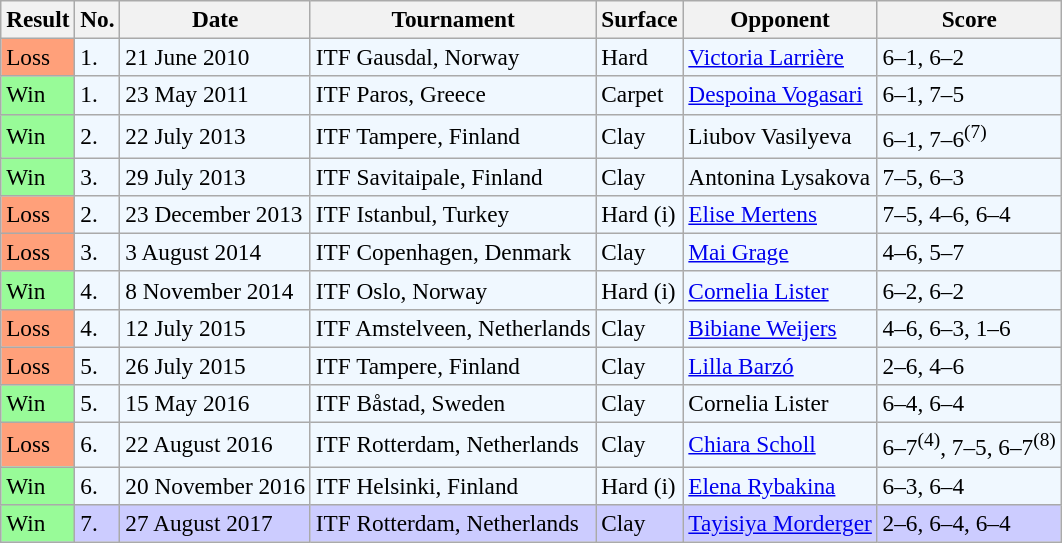<table class="sortable wikitable" style=font-size:97%>
<tr>
<th>Result</th>
<th>No.</th>
<th>Date</th>
<th>Tournament</th>
<th>Surface</th>
<th>Opponent</th>
<th class="unsortable">Score</th>
</tr>
<tr style="background:#f0f8ff;">
<td style="background:#ffa07a;">Loss</td>
<td>1.</td>
<td>21 June 2010</td>
<td>ITF Gausdal, Norway</td>
<td>Hard</td>
<td> <a href='#'>Victoria Larrière</a></td>
<td>6–1, 6–2</td>
</tr>
<tr style="background:#f0f8ff;">
<td style="background:#98fb98;">Win</td>
<td>1.</td>
<td>23 May 2011</td>
<td>ITF Paros, Greece</td>
<td>Carpet</td>
<td> <a href='#'>Despoina Vogasari</a></td>
<td>6–1, 7–5</td>
</tr>
<tr style="background:#f0f8ff;">
<td style="background:#98fb98;">Win</td>
<td>2.</td>
<td>22 July 2013</td>
<td>ITF Tampere, Finland</td>
<td>Clay</td>
<td> Liubov Vasilyeva</td>
<td>6–1, 7–6<sup>(7)</sup></td>
</tr>
<tr style="background:#f0f8ff;">
<td style="background:#98fb98;">Win</td>
<td>3.</td>
<td>29 July 2013</td>
<td>ITF Savitaipale, Finland</td>
<td>Clay</td>
<td> Antonina Lysakova</td>
<td>7–5, 6–3</td>
</tr>
<tr style="background:#f0f8ff;">
<td style="background:#ffa07a;">Loss</td>
<td>2.</td>
<td>23 December 2013</td>
<td>ITF Istanbul, Turkey</td>
<td>Hard (i)</td>
<td> <a href='#'>Elise Mertens</a></td>
<td>7–5, 4–6, 6–4</td>
</tr>
<tr style="background:#f0f8ff;">
<td style="background:#ffa07a;">Loss</td>
<td>3.</td>
<td>3 August 2014</td>
<td>ITF Copenhagen, Denmark</td>
<td>Clay</td>
<td> <a href='#'>Mai Grage</a></td>
<td>4–6, 5–7</td>
</tr>
<tr style="background:#f0f8ff;">
<td style="background:#98fb98;">Win</td>
<td>4.</td>
<td>8 November 2014</td>
<td>ITF Oslo, Norway</td>
<td>Hard (i)</td>
<td> <a href='#'>Cornelia Lister</a></td>
<td>6–2, 6–2</td>
</tr>
<tr style="background:#f0f8ff;">
<td style="background:#ffa07a;">Loss</td>
<td>4.</td>
<td>12 July 2015</td>
<td>ITF Amstelveen, Netherlands</td>
<td>Clay</td>
<td> <a href='#'>Bibiane Weijers</a></td>
<td>4–6, 6–3, 1–6</td>
</tr>
<tr style="background:#f0f8ff;">
<td style="background:#ffa07a;">Loss</td>
<td>5.</td>
<td>26 July 2015</td>
<td>ITF Tampere, Finland</td>
<td>Clay</td>
<td> <a href='#'>Lilla Barzó</a></td>
<td>2–6, 4–6</td>
</tr>
<tr style="background:#f0f8ff;">
<td style="background:#98fb98;">Win</td>
<td>5.</td>
<td>15 May 2016</td>
<td>ITF Båstad, Sweden</td>
<td>Clay</td>
<td> Cornelia Lister</td>
<td>6–4, 6–4</td>
</tr>
<tr style="background:#f0f8ff;">
<td style="background:#ffa07a;">Loss</td>
<td>6.</td>
<td>22 August 2016</td>
<td>ITF Rotterdam, Netherlands</td>
<td>Clay</td>
<td> <a href='#'>Chiara Scholl</a></td>
<td>6–7<sup>(4)</sup>, 7–5, 6–7<sup>(8)</sup></td>
</tr>
<tr style="background:#f0f8ff;">
<td style="background:#98fb98;">Win</td>
<td>6.</td>
<td>20 November 2016</td>
<td>ITF Helsinki, Finland</td>
<td>Hard (i)</td>
<td> <a href='#'>Elena Rybakina</a></td>
<td>6–3, 6–4</td>
</tr>
<tr style="background:#ccccff;">
<td style="background:#98fb98;">Win</td>
<td>7.</td>
<td>27 August 2017</td>
<td>ITF Rotterdam, Netherlands</td>
<td>Clay</td>
<td> <a href='#'>Tayisiya Morderger</a></td>
<td>2–6, 6–4, 6–4</td>
</tr>
</table>
